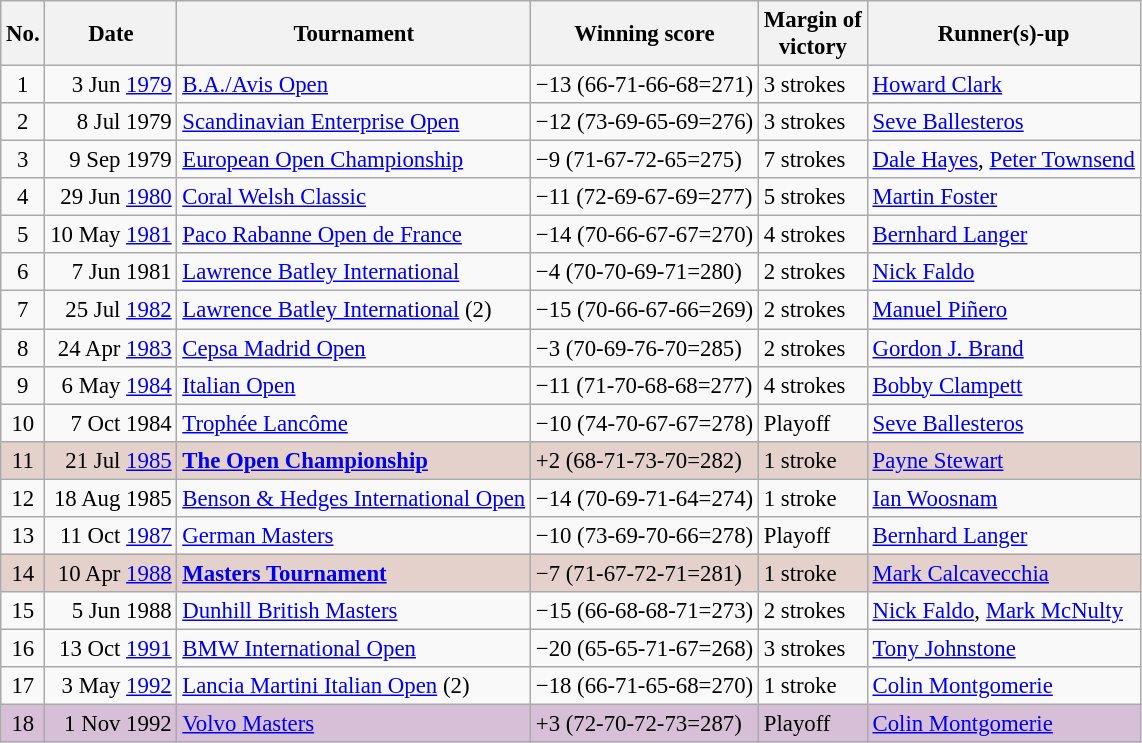<table class="wikitable" style="font-size:95%;">
<tr>
<th>No.</th>
<th>Date</th>
<th>Tournament</th>
<th>Winning score</th>
<th>Margin of<br>victory</th>
<th>Runner(s)-up</th>
</tr>
<tr>
<td align=center>1</td>
<td align=right>3 Jun <a href='#'>1979</a></td>
<td><a href='#'>B.A./Avis Open</a></td>
<td>−13 (66-71-66-68=271)</td>
<td>3 strokes</td>
<td> <a href='#'>Howard Clark</a></td>
</tr>
<tr>
<td align=center>2</td>
<td align=right>8 Jul 1979</td>
<td><a href='#'>Scandinavian Enterprise Open</a></td>
<td>−12 (73-69-65-69=276)</td>
<td>3 strokes</td>
<td> <a href='#'>Seve Ballesteros</a></td>
</tr>
<tr>
<td align=center>3</td>
<td align=right>9 Sep 1979</td>
<td><a href='#'>European Open Championship</a></td>
<td>−9 (71-67-72-65=275)</td>
<td>7 strokes</td>
<td> <a href='#'>Dale Hayes</a>,  <a href='#'>Peter Townsend</a></td>
</tr>
<tr>
<td align=center>4</td>
<td align=right>29 Jun <a href='#'>1980</a></td>
<td><a href='#'>Coral Welsh Classic</a></td>
<td>−11 (72-69-67-69=277)</td>
<td>5 strokes</td>
<td> <a href='#'>Martin Foster</a></td>
</tr>
<tr>
<td align=center>5</td>
<td align=right>10 May <a href='#'>1981</a></td>
<td><a href='#'>Paco Rabanne Open de France</a></td>
<td>−14 (70-66-67-67=270)</td>
<td>4 strokes</td>
<td> <a href='#'>Bernhard Langer</a></td>
</tr>
<tr>
<td align=center>6</td>
<td align=right>7 Jun 1981</td>
<td><a href='#'>Lawrence Batley International</a></td>
<td>−4 (70-70-69-71=280)</td>
<td>2 strokes</td>
<td> <a href='#'>Nick Faldo</a></td>
</tr>
<tr>
<td align=center>7</td>
<td align=right>25 Jul <a href='#'>1982</a></td>
<td><a href='#'>Lawrence Batley International</a> (2)</td>
<td>−15 (70-66-67-66=269)</td>
<td>2 strokes</td>
<td> <a href='#'>Manuel Piñero</a></td>
</tr>
<tr>
<td align=center>8</td>
<td align=right>24 Apr <a href='#'>1983</a></td>
<td><a href='#'>Cepsa Madrid Open</a></td>
<td>−3 (70-69-76-70=285)</td>
<td>2 strokes</td>
<td> <a href='#'>Gordon J. Brand</a></td>
</tr>
<tr>
<td align=center>9</td>
<td align=right>6 May <a href='#'>1984</a></td>
<td><a href='#'>Italian Open</a></td>
<td>−11 (71-70-68-68=277)</td>
<td>4 strokes</td>
<td> <a href='#'>Bobby Clampett</a></td>
</tr>
<tr>
<td align=center>10</td>
<td align=right>7 Oct 1984</td>
<td><a href='#'>Trophée Lancôme</a></td>
<td>−10 (74-70-67-67=278)</td>
<td>Playoff</td>
<td> <a href='#'>Seve Ballesteros</a></td>
</tr>
<tr style="background:#e5d1cb;">
<td align=center>11</td>
<td align=right>21 Jul <a href='#'>1985</a></td>
<td><strong><a href='#'>The Open Championship</a></strong></td>
<td>+2 (68-71-73-70=282)</td>
<td>1 stroke</td>
<td> <a href='#'>Payne Stewart</a></td>
</tr>
<tr>
<td align=center>12</td>
<td align=right>18 Aug 1985</td>
<td><a href='#'>Benson & Hedges International Open</a></td>
<td>−14 (70-69-71-64=274)</td>
<td>1 stroke</td>
<td> <a href='#'>Ian Woosnam</a></td>
</tr>
<tr>
<td align=center>13</td>
<td align=right>11 Oct <a href='#'>1987</a></td>
<td><a href='#'>German Masters</a></td>
<td>−10 (73-69-70-66=278)</td>
<td>Playoff</td>
<td> <a href='#'>Bernhard Langer</a></td>
</tr>
<tr style="background:#e5d1cb;">
<td align=center>14</td>
<td align=right>10 Apr <a href='#'>1988</a></td>
<td><strong><a href='#'>Masters Tournament</a></strong></td>
<td>−7 (71-67-72-71=281)</td>
<td>1 stroke</td>
<td> <a href='#'>Mark Calcavecchia</a></td>
</tr>
<tr>
<td align=center>15</td>
<td align=right>5 Jun 1988</td>
<td><a href='#'>Dunhill British Masters</a></td>
<td>−15 (66-68-68-71=273)</td>
<td>2 strokes</td>
<td> <a href='#'>Nick Faldo</a>,  <a href='#'>Mark McNulty</a></td>
</tr>
<tr>
<td align=center>16</td>
<td align=right>13 Oct <a href='#'>1991</a></td>
<td><a href='#'>BMW International Open</a></td>
<td>−20 (65-65-71-67=268)</td>
<td>3 strokes</td>
<td> <a href='#'>Tony Johnstone</a></td>
</tr>
<tr>
<td align=center>17</td>
<td align=right>3 May <a href='#'>1992</a></td>
<td><a href='#'>Lancia Martini Italian Open</a> (2)</td>
<td>−18 (66-71-65-68=270)</td>
<td>1 stroke</td>
<td> <a href='#'>Colin Montgomerie</a></td>
</tr>
<tr style="background:thistle">
<td align=center>18</td>
<td align=right>1 Nov 1992</td>
<td><a href='#'>Volvo Masters</a></td>
<td>+3 (72-70-72-73=287)</td>
<td>Playoff</td>
<td> <a href='#'>Colin Montgomerie</a></td>
</tr>
</table>
